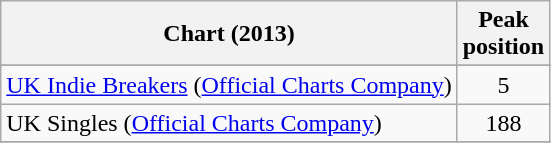<table class="wikitable plainrowheaders sortable">
<tr>
<th scope="col">Chart (2013)</th>
<th scope="col">Peak<br>position</th>
</tr>
<tr>
</tr>
<tr>
</tr>
<tr>
<td><a href='#'>UK Indie Breakers</a> (<a href='#'>Official Charts Company</a>)</td>
<td align="center">5</td>
</tr>
<tr>
<td>UK Singles (<a href='#'>Official Charts Company</a>)</td>
<td style="text-align:center;">188</td>
</tr>
<tr>
</tr>
</table>
